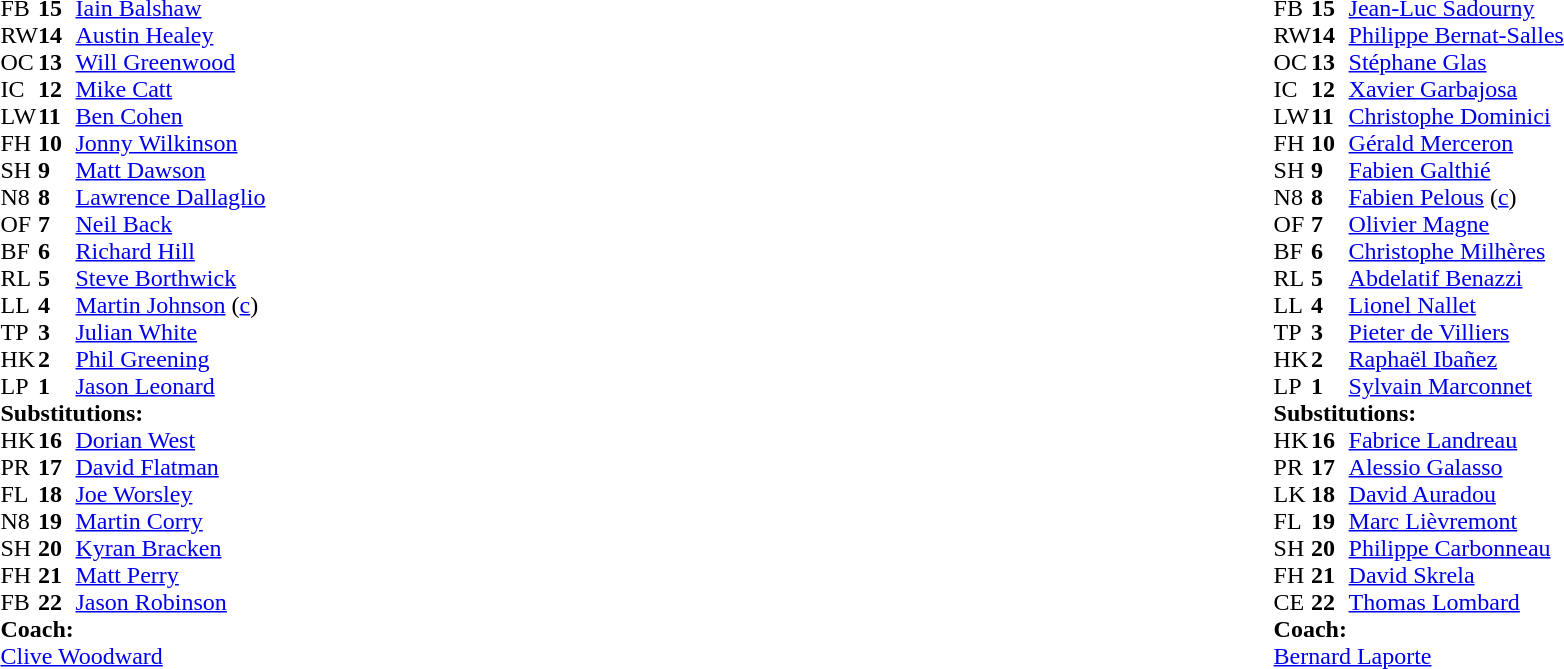<table width="100%">
<tr>
<td style="vertical-align:top" width="50%"><br><table cellspacing="0" cellpadding="0">
<tr>
<th width="25"></th>
<th width="25"></th>
</tr>
<tr>
<td>FB</td>
<td><strong>15</strong></td>
<td><a href='#'>Iain Balshaw</a></td>
<td></td>
<td></td>
</tr>
<tr>
<td>RW</td>
<td><strong>14</strong></td>
<td><a href='#'>Austin Healey</a></td>
</tr>
<tr>
<td>OC</td>
<td><strong>13</strong></td>
<td><a href='#'>Will Greenwood</a></td>
</tr>
<tr>
<td>IC</td>
<td><strong>12</strong></td>
<td><a href='#'>Mike Catt</a></td>
</tr>
<tr>
<td>LW</td>
<td><strong>11</strong></td>
<td><a href='#'>Ben Cohen</a></td>
<td></td>
<td></td>
</tr>
<tr>
<td>FH</td>
<td><strong>10</strong></td>
<td><a href='#'>Jonny Wilkinson</a></td>
</tr>
<tr>
<td>SH</td>
<td><strong>9</strong></td>
<td><a href='#'>Matt Dawson</a></td>
<td></td>
<td></td>
</tr>
<tr>
<td>N8</td>
<td><strong>8</strong></td>
<td><a href='#'>Lawrence Dallaglio</a></td>
</tr>
<tr>
<td>OF</td>
<td><strong>7</strong></td>
<td><a href='#'>Neil Back</a></td>
</tr>
<tr>
<td>BF</td>
<td><strong>6</strong></td>
<td><a href='#'>Richard Hill</a></td>
<td></td>
<td></td>
</tr>
<tr>
<td>RL</td>
<td><strong>5</strong></td>
<td><a href='#'>Steve Borthwick</a></td>
<td></td>
<td></td>
<td></td>
</tr>
<tr>
<td>LL</td>
<td><strong>4</strong></td>
<td><a href='#'>Martin Johnson</a> (<a href='#'>c</a>)</td>
</tr>
<tr>
<td>TP</td>
<td><strong>3</strong></td>
<td><a href='#'>Julian White</a></td>
</tr>
<tr>
<td>HK</td>
<td><strong>2</strong></td>
<td><a href='#'>Phil Greening</a></td>
<td></td>
<td colspan="2"></td>
</tr>
<tr>
<td>LP</td>
<td><strong>1</strong></td>
<td><a href='#'>Jason Leonard</a></td>
<td></td>
<td colspan="2"></td>
</tr>
<tr>
<td colspan="3"><strong>Substitutions:</strong></td>
</tr>
<tr>
<td>HK</td>
<td><strong>16</strong></td>
<td><a href='#'>Dorian West</a></td>
<td></td>
<td></td>
<td></td>
</tr>
<tr>
<td>PR</td>
<td><strong>17</strong></td>
<td><a href='#'>David Flatman</a></td>
<td></td>
<td></td>
<td></td>
</tr>
<tr>
<td>FL</td>
<td><strong>18</strong></td>
<td><a href='#'>Joe Worsley</a></td>
<td></td>
<td></td>
</tr>
<tr>
<td>N8</td>
<td><strong>19</strong></td>
<td><a href='#'>Martin Corry</a></td>
<td></td>
<td></td>
<td></td>
</tr>
<tr>
<td>SH</td>
<td><strong>20</strong></td>
<td><a href='#'>Kyran Bracken</a></td>
<td></td>
<td></td>
</tr>
<tr>
<td>FH</td>
<td><strong>21</strong></td>
<td><a href='#'>Matt Perry</a></td>
<td></td>
<td></td>
</tr>
<tr>
<td>FB</td>
<td><strong>22</strong></td>
<td><a href='#'>Jason Robinson</a></td>
<td></td>
<td></td>
</tr>
<tr>
<td colspan="3"><strong>Coach:</strong></td>
</tr>
<tr>
<td colspan="3"><a href='#'>Clive Woodward</a></td>
</tr>
</table>
</td>
<td style="vertical-align:top"></td>
<td style="vertical-align:top" width="50%"><br><table cellspacing="0" cellpadding="0" align="center">
<tr>
<th width="25"></th>
<th width="25"></th>
</tr>
<tr>
<td>FB</td>
<td><strong>15</strong></td>
<td><a href='#'>Jean-Luc Sadourny</a></td>
</tr>
<tr>
<td>RW</td>
<td><strong>14</strong></td>
<td><a href='#'>Philippe Bernat-Salles</a></td>
</tr>
<tr>
<td>OC</td>
<td><strong>13</strong></td>
<td><a href='#'>Stéphane Glas</a></td>
</tr>
<tr>
<td>IC</td>
<td><strong>12</strong></td>
<td><a href='#'>Xavier Garbajosa</a></td>
</tr>
<tr>
<td>LW</td>
<td><strong>11</strong></td>
<td><a href='#'>Christophe Dominici</a></td>
</tr>
<tr>
<td>FH</td>
<td><strong>10</strong></td>
<td><a href='#'>Gérald Merceron</a></td>
</tr>
<tr>
<td>SH</td>
<td><strong>9</strong></td>
<td><a href='#'>Fabien Galthié</a></td>
</tr>
<tr>
<td>N8</td>
<td><strong>8</strong></td>
<td><a href='#'>Fabien Pelous</a> (<a href='#'>c</a>)</td>
</tr>
<tr>
<td>OF</td>
<td><strong>7</strong></td>
<td><a href='#'>Olivier Magne</a></td>
</tr>
<tr>
<td>BF</td>
<td><strong>6</strong></td>
<td><a href='#'>Christophe Milhères</a></td>
</tr>
<tr>
<td>RL</td>
<td><strong>5</strong></td>
<td><a href='#'>Abdelatif Benazzi</a></td>
<td></td>
<td></td>
</tr>
<tr>
<td>LL</td>
<td><strong>4</strong></td>
<td><a href='#'>Lionel Nallet</a></td>
<td></td>
<td></td>
</tr>
<tr>
<td>TP</td>
<td><strong>3</strong></td>
<td><a href='#'>Pieter de Villiers</a></td>
<td></td>
<td></td>
</tr>
<tr>
<td>HK</td>
<td><strong>2</strong></td>
<td><a href='#'>Raphaël Ibañez</a></td>
<td></td>
<td></td>
</tr>
<tr>
<td>LP</td>
<td><strong>1</strong></td>
<td><a href='#'>Sylvain Marconnet</a></td>
</tr>
<tr>
<td colspan="3"><strong>Substitutions:</strong></td>
</tr>
<tr>
<td>HK</td>
<td><strong>16</strong></td>
<td><a href='#'>Fabrice Landreau</a></td>
<td></td>
<td></td>
</tr>
<tr>
<td>PR</td>
<td><strong>17</strong></td>
<td><a href='#'>Alessio Galasso</a></td>
<td></td>
<td></td>
</tr>
<tr>
<td>LK</td>
<td><strong>18</strong></td>
<td><a href='#'>David Auradou</a></td>
<td></td>
<td></td>
</tr>
<tr>
<td>FL</td>
<td><strong>19</strong></td>
<td><a href='#'>Marc Lièvremont</a></td>
<td></td>
<td></td>
</tr>
<tr>
<td>SH</td>
<td><strong>20</strong></td>
<td><a href='#'>Philippe Carbonneau</a></td>
</tr>
<tr>
<td>FH</td>
<td><strong>21</strong></td>
<td><a href='#'>David Skrela</a></td>
</tr>
<tr>
<td>CE</td>
<td><strong>22</strong></td>
<td><a href='#'>Thomas Lombard</a></td>
</tr>
<tr>
<td colspan="3"><strong>Coach:</strong></td>
</tr>
<tr>
<td colspan="3"><a href='#'>Bernard Laporte</a></td>
</tr>
</table>
</td>
</tr>
</table>
